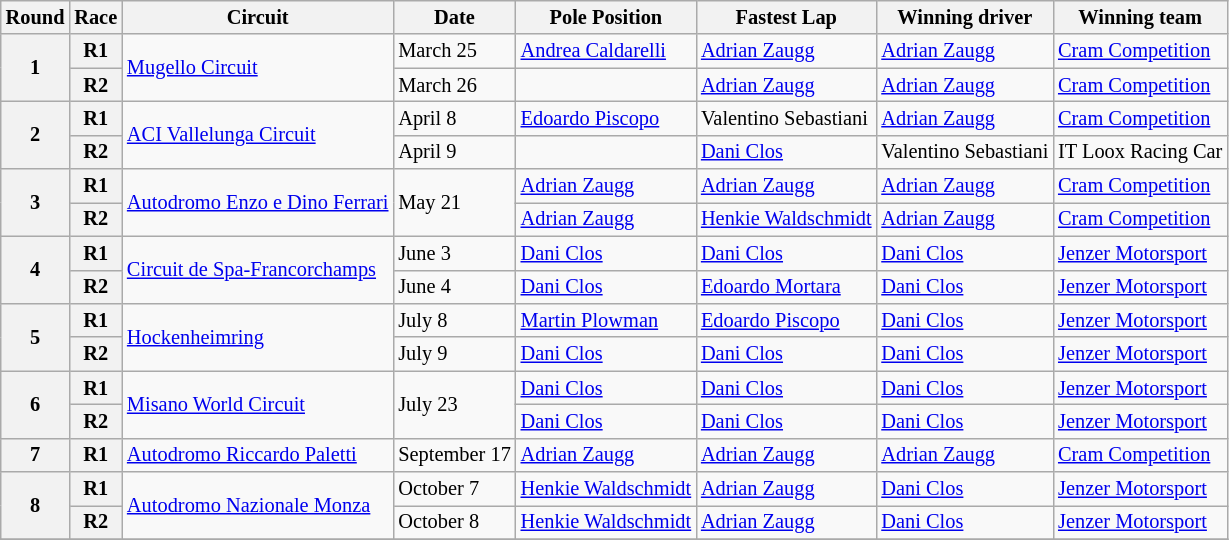<table class="wikitable" style="font-size:85%">
<tr>
<th>Round</th>
<th>Race</th>
<th>Circuit</th>
<th>Date</th>
<th>Pole Position</th>
<th>Fastest Lap</th>
<th>Winning driver</th>
<th>Winning team</th>
</tr>
<tr>
<th rowspan=2>1</th>
<th>R1</th>
<td nowrap rowspan=2> <a href='#'>Mugello Circuit</a></td>
<td nowrap>March 25</td>
<td nowrap> <a href='#'>Andrea Caldarelli</a></td>
<td nowrap> <a href='#'>Adrian Zaugg</a></td>
<td nowrap> <a href='#'>Adrian Zaugg</a></td>
<td nowrap> <a href='#'>Cram Competition</a></td>
</tr>
<tr>
<th>R2</th>
<td nowrap>March 26</td>
<td nowrap></td>
<td nowrap> <a href='#'>Adrian Zaugg</a></td>
<td nowrap> <a href='#'>Adrian Zaugg</a></td>
<td nowrap> <a href='#'>Cram Competition</a></td>
</tr>
<tr>
<th rowspan=2>2</th>
<th>R1</th>
<td nowrap rowspan=2> <a href='#'>ACI Vallelunga Circuit</a></td>
<td nowrap>April 8</td>
<td nowrap> <a href='#'>Edoardo Piscopo</a></td>
<td nowrap> Valentino Sebastiani</td>
<td nowrap> <a href='#'>Adrian Zaugg</a></td>
<td nowrap> <a href='#'>Cram Competition</a></td>
</tr>
<tr>
<th>R2</th>
<td nowrap>April 9</td>
<td nowrap></td>
<td nowrap> <a href='#'>Dani Clos</a></td>
<td nowrap> Valentino Sebastiani</td>
<td nowrap> IT Loox Racing Car</td>
</tr>
<tr>
<th rowspan=2>3</th>
<th>R1</th>
<td nowrap rowspan=2> <a href='#'>Autodromo Enzo e Dino Ferrari</a></td>
<td nowrap rowspan=2>May 21</td>
<td nowrap> <a href='#'>Adrian Zaugg</a></td>
<td nowrap> <a href='#'>Adrian Zaugg</a></td>
<td nowrap> <a href='#'>Adrian Zaugg</a></td>
<td nowrap> <a href='#'>Cram Competition</a></td>
</tr>
<tr>
<th>R2</th>
<td nowrap> <a href='#'>Adrian Zaugg</a></td>
<td nowrap> <a href='#'>Henkie Waldschmidt</a></td>
<td nowrap> <a href='#'>Adrian Zaugg</a></td>
<td nowrap> <a href='#'>Cram Competition</a></td>
</tr>
<tr>
<th rowspan=2>4</th>
<th>R1</th>
<td nowrap rowspan=2> <a href='#'>Circuit de Spa-Francorchamps</a></td>
<td nowrap>June 3</td>
<td nowrap> <a href='#'>Dani Clos</a></td>
<td nowrap> <a href='#'>Dani Clos</a></td>
<td nowrap> <a href='#'>Dani Clos</a></td>
<td nowrap> <a href='#'>Jenzer Motorsport</a></td>
</tr>
<tr>
<th>R2</th>
<td nowrap>June 4</td>
<td nowrap> <a href='#'>Dani Clos</a></td>
<td nowrap> <a href='#'>Edoardo Mortara</a></td>
<td nowrap> <a href='#'>Dani Clos</a></td>
<td nowrap> <a href='#'>Jenzer Motorsport</a></td>
</tr>
<tr>
<th rowspan=2>5</th>
<th>R1</th>
<td nowrap rowspan=2> <a href='#'>Hockenheimring</a></td>
<td nowrap>July 8</td>
<td nowrap> <a href='#'>Martin Plowman</a></td>
<td nowrap> <a href='#'>Edoardo Piscopo</a></td>
<td nowrap> <a href='#'>Dani Clos</a></td>
<td nowrap> <a href='#'>Jenzer Motorsport</a></td>
</tr>
<tr>
<th>R2</th>
<td nowrap>July 9</td>
<td nowrap> <a href='#'>Dani Clos</a></td>
<td nowrap> <a href='#'>Dani Clos</a></td>
<td nowrap> <a href='#'>Dani Clos</a></td>
<td nowrap> <a href='#'>Jenzer Motorsport</a></td>
</tr>
<tr>
<th rowspan=2>6</th>
<th>R1</th>
<td nowrap rowspan=2> <a href='#'>Misano World Circuit</a></td>
<td nowrap rowspan=2>July 23</td>
<td nowrap> <a href='#'>Dani Clos</a></td>
<td nowrap> <a href='#'>Dani Clos</a></td>
<td nowrap> <a href='#'>Dani Clos</a></td>
<td nowrap> <a href='#'>Jenzer Motorsport</a></td>
</tr>
<tr>
<th>R2</th>
<td nowrap> <a href='#'>Dani Clos</a></td>
<td nowrap> <a href='#'>Dani Clos</a></td>
<td nowrap> <a href='#'>Dani Clos</a></td>
<td nowrap> <a href='#'>Jenzer Motorsport</a></td>
</tr>
<tr>
<th>7</th>
<th>R1</th>
<td nowrap> <a href='#'>Autodromo Riccardo Paletti</a></td>
<td nowrap>September 17</td>
<td nowrap> <a href='#'>Adrian Zaugg</a></td>
<td nowrap> <a href='#'>Adrian Zaugg</a></td>
<td nowrap> <a href='#'>Adrian Zaugg</a></td>
<td nowrap> <a href='#'>Cram Competition</a></td>
</tr>
<tr>
<th rowspan=2>8</th>
<th>R1</th>
<td nowrap rowspan=2> <a href='#'>Autodromo Nazionale Monza</a></td>
<td nowrap>October 7</td>
<td nowrap> <a href='#'>Henkie Waldschmidt</a></td>
<td nowrap> <a href='#'>Adrian Zaugg</a></td>
<td nowrap> <a href='#'>Dani Clos</a></td>
<td nowrap> <a href='#'>Jenzer Motorsport</a></td>
</tr>
<tr>
<th>R2</th>
<td nowrap>October 8</td>
<td nowrap> <a href='#'>Henkie Waldschmidt</a></td>
<td nowrap> <a href='#'>Adrian Zaugg</a></td>
<td nowrap> <a href='#'>Dani Clos</a></td>
<td nowrap> <a href='#'>Jenzer Motorsport</a></td>
</tr>
<tr>
</tr>
</table>
